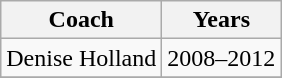<table class="wikitable collapsible">
<tr>
<th>Coach</th>
<th>Years</th>
</tr>
<tr>
<td> Denise Holland </td>
<td>2008–2012</td>
</tr>
<tr>
</tr>
</table>
